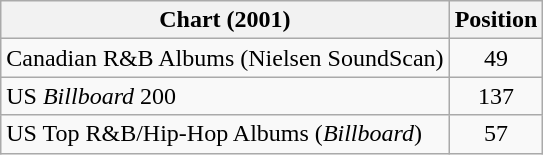<table class="wikitable sortable">
<tr>
<th>Chart (2001)</th>
<th>Position</th>
</tr>
<tr>
<td>Canadian R&B Albums (Nielsen SoundScan)</td>
<td align="center">49</td>
</tr>
<tr>
<td>US <em>Billboard</em> 200</td>
<td align="center">137</td>
</tr>
<tr>
<td>US Top R&B/Hip-Hop Albums (<em>Billboard</em>)</td>
<td align="center">57</td>
</tr>
</table>
